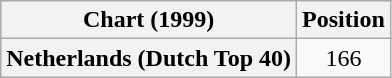<table class="wikitable plainrowheaders">
<tr>
<th>Chart (1999)</th>
<th>Position</th>
</tr>
<tr>
<th scope="row">Netherlands (Dutch Top 40)</th>
<td align=center>166</td>
</tr>
</table>
